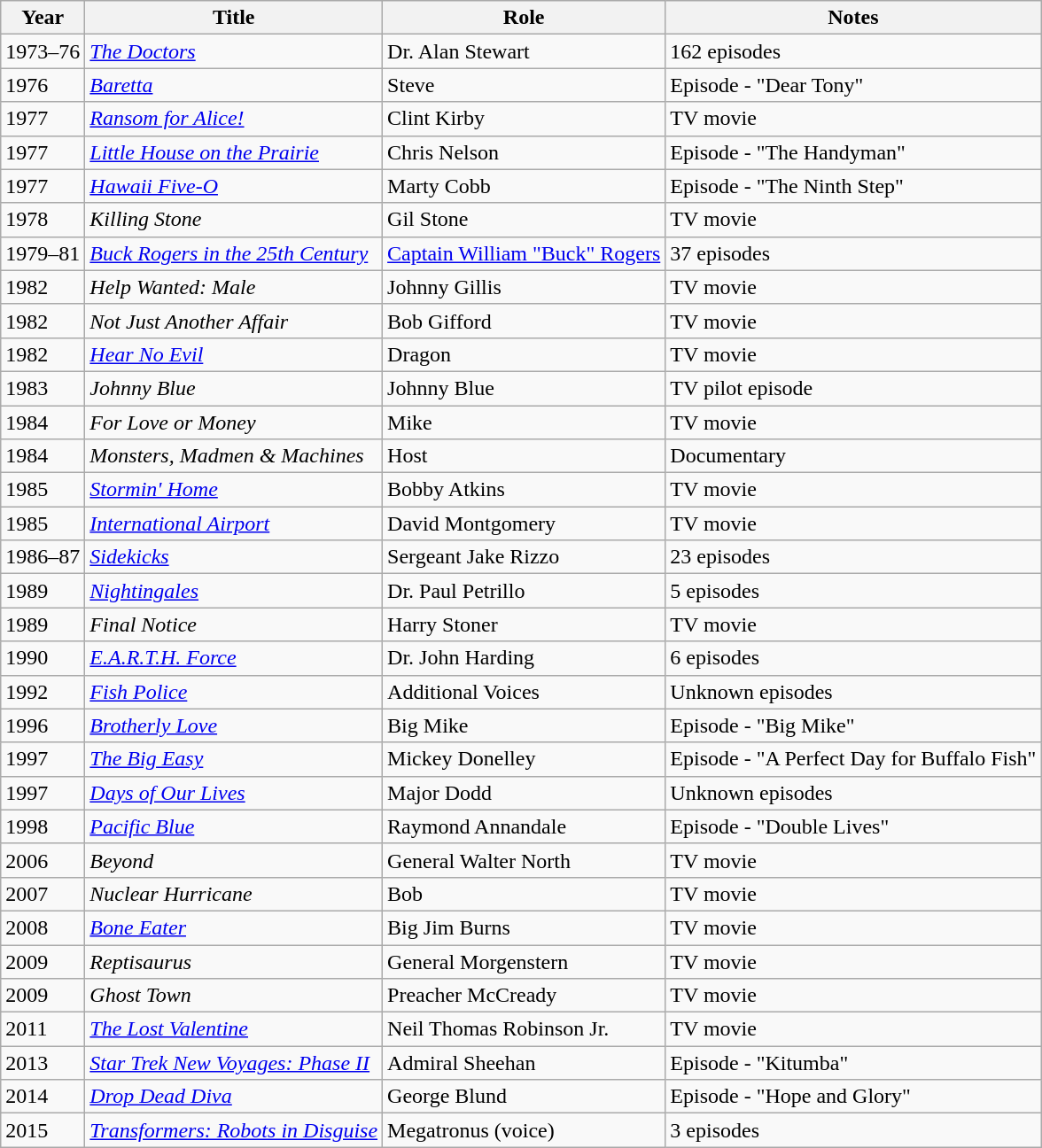<table class="wikitable">
<tr>
<th>Year</th>
<th>Title</th>
<th>Role</th>
<th>Notes</th>
</tr>
<tr>
<td>1973–76</td>
<td><em><a href='#'>The Doctors</a></em></td>
<td>Dr. Alan Stewart</td>
<td>162 episodes</td>
</tr>
<tr>
<td>1976</td>
<td><em><a href='#'>Baretta</a></em></td>
<td>Steve</td>
<td>Episode - "Dear Tony"</td>
</tr>
<tr>
<td>1977</td>
<td><em><a href='#'>Ransom for Alice!</a></em></td>
<td>Clint Kirby</td>
<td>TV movie</td>
</tr>
<tr>
<td>1977</td>
<td><em><a href='#'>Little House on the Prairie</a></em></td>
<td>Chris Nelson</td>
<td>Episode - "The Handyman"</td>
</tr>
<tr>
<td>1977</td>
<td><em><a href='#'>Hawaii Five-O</a></em></td>
<td>Marty Cobb</td>
<td>Episode - "The Ninth Step"</td>
</tr>
<tr>
<td>1978</td>
<td><em>Killing Stone</em></td>
<td>Gil Stone</td>
<td>TV movie</td>
</tr>
<tr>
<td>1979–81</td>
<td><em><a href='#'>Buck Rogers in the 25th Century</a></em></td>
<td><a href='#'>Captain William "Buck" Rogers</a></td>
<td>37 episodes</td>
</tr>
<tr>
<td>1982</td>
<td><em>Help Wanted: Male</em></td>
<td>Johnny Gillis</td>
<td>TV movie</td>
</tr>
<tr>
<td>1982</td>
<td><em>Not Just Another Affair</em></td>
<td>Bob Gifford</td>
<td>TV movie</td>
</tr>
<tr>
<td>1982</td>
<td><em><a href='#'>Hear No Evil</a></em></td>
<td>Dragon</td>
<td>TV movie</td>
</tr>
<tr>
<td>1983</td>
<td><em>Johnny Blue</em></td>
<td>Johnny Blue</td>
<td>TV pilot episode</td>
</tr>
<tr>
<td>1984</td>
<td><em>For Love or Money</em></td>
<td>Mike</td>
<td>TV movie</td>
</tr>
<tr>
<td>1984</td>
<td><em>Monsters, Madmen & Machines</em></td>
<td>Host</td>
<td>Documentary</td>
</tr>
<tr>
<td>1985</td>
<td><em><a href='#'>Stormin' Home</a></em></td>
<td>Bobby Atkins</td>
<td>TV movie</td>
</tr>
<tr>
<td>1985</td>
<td><em><a href='#'>International Airport</a></em></td>
<td>David Montgomery</td>
<td>TV movie</td>
</tr>
<tr>
<td>1986–87</td>
<td><em><a href='#'>Sidekicks</a></em></td>
<td>Sergeant Jake Rizzo</td>
<td>23 episodes</td>
</tr>
<tr>
<td>1989</td>
<td><em><a href='#'>Nightingales</a></em></td>
<td>Dr. Paul Petrillo</td>
<td>5 episodes</td>
</tr>
<tr>
<td>1989</td>
<td><em>Final Notice</em></td>
<td>Harry Stoner</td>
<td>TV movie</td>
</tr>
<tr>
<td>1990</td>
<td><em><a href='#'>E.A.R.T.H. Force</a></em></td>
<td>Dr. John Harding</td>
<td>6 episodes</td>
</tr>
<tr>
<td>1992</td>
<td><em><a href='#'>Fish Police</a></em></td>
<td>Additional Voices</td>
<td>Unknown episodes</td>
</tr>
<tr>
<td>1996</td>
<td><em><a href='#'>Brotherly Love</a></em></td>
<td>Big Mike</td>
<td>Episode - "Big Mike"</td>
</tr>
<tr>
<td>1997</td>
<td><em><a href='#'>The Big Easy</a></em></td>
<td>Mickey Donelley</td>
<td>Episode - "A Perfect Day for Buffalo Fish"</td>
</tr>
<tr>
<td>1997</td>
<td><em><a href='#'>Days of Our Lives</a></em></td>
<td>Major Dodd</td>
<td>Unknown episodes</td>
</tr>
<tr>
<td>1998</td>
<td><em><a href='#'>Pacific Blue</a></em></td>
<td>Raymond Annandale</td>
<td>Episode - "Double Lives"</td>
</tr>
<tr>
<td>2006</td>
<td><em>Beyond</em></td>
<td>General Walter North</td>
<td>TV movie</td>
</tr>
<tr>
<td>2007</td>
<td><em>Nuclear Hurricane</em></td>
<td>Bob</td>
<td>TV movie</td>
</tr>
<tr>
<td>2008</td>
<td><em><a href='#'>Bone Eater</a></em></td>
<td>Big Jim Burns</td>
<td>TV movie</td>
</tr>
<tr>
<td>2009</td>
<td><em>Reptisaurus</em></td>
<td>General Morgenstern</td>
<td>TV movie</td>
</tr>
<tr>
<td>2009</td>
<td><em>Ghost Town</em></td>
<td>Preacher McCready</td>
<td>TV movie</td>
</tr>
<tr>
<td>2011</td>
<td><em><a href='#'>The Lost Valentine</a></em></td>
<td>Neil Thomas Robinson Jr.</td>
<td>TV movie</td>
</tr>
<tr>
<td>2013</td>
<td><em><a href='#'>Star Trek New Voyages: Phase II</a></em></td>
<td>Admiral Sheehan</td>
<td>Episode - "Kitumba"</td>
</tr>
<tr>
<td>2014</td>
<td><em><a href='#'>Drop Dead Diva</a></em></td>
<td>George Blund</td>
<td>Episode - "Hope and Glory"</td>
</tr>
<tr>
<td>2015</td>
<td><em><a href='#'>Transformers: Robots in Disguise</a></em></td>
<td>Megatronus (voice)</td>
<td>3 episodes</td>
</tr>
</table>
